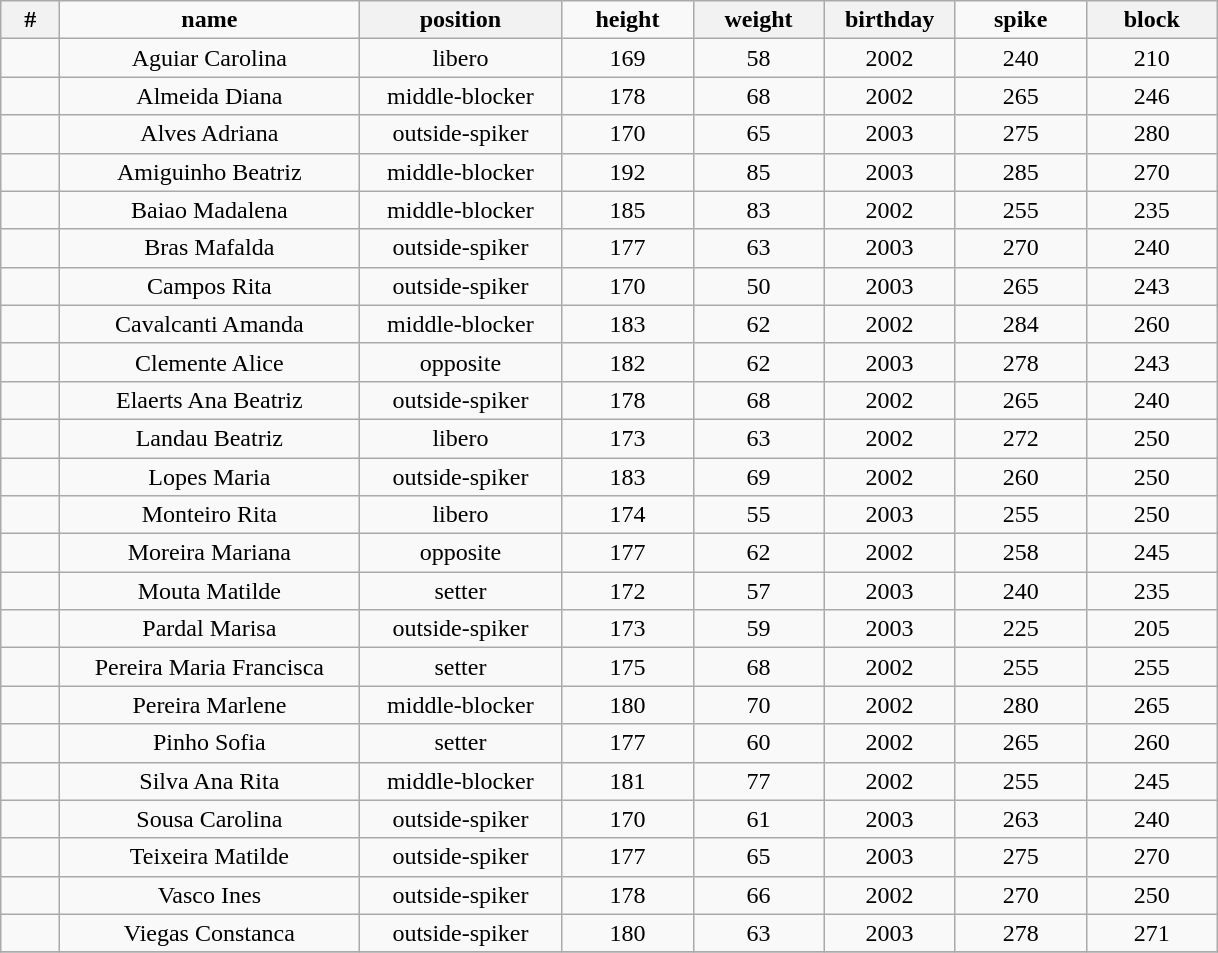<table class="wikitable sortable" style="text-align:center;">
<tr>
<th style="width:2em">#</th>
<td style="width:12em"><strong>name</strong></td>
<th style="width:8em"><strong>position</strong></th>
<td style="width:5em"><strong>height</strong></td>
<th style="width:5em"><strong>weight</strong></th>
<th style="width:5em"><strong>birthday</strong></th>
<td style="width:5em"><strong>spike</strong></td>
<th style="width:5em"><strong>block</strong></th>
</tr>
<tr>
<td></td>
<td>Aguiar Carolina</td>
<td>libero</td>
<td>169</td>
<td>58</td>
<td>2002</td>
<td>240</td>
<td>210</td>
</tr>
<tr>
<td></td>
<td>Almeida Diana</td>
<td>middle-blocker</td>
<td>178</td>
<td>68</td>
<td>2002</td>
<td>265</td>
<td>246</td>
</tr>
<tr>
<td></td>
<td>Alves Adriana</td>
<td>outside-spiker</td>
<td>170</td>
<td>65</td>
<td>2003</td>
<td>275</td>
<td>280</td>
</tr>
<tr>
<td></td>
<td>Amiguinho Beatriz</td>
<td>middle-blocker</td>
<td>192</td>
<td>85</td>
<td>2003</td>
<td>285</td>
<td>270</td>
</tr>
<tr>
<td></td>
<td>Baiao Madalena</td>
<td>middle-blocker</td>
<td>185</td>
<td>83</td>
<td>2002</td>
<td>255</td>
<td>235</td>
</tr>
<tr>
<td></td>
<td>Bras Mafalda</td>
<td>outside-spiker</td>
<td>177</td>
<td>63</td>
<td>2003</td>
<td>270</td>
<td>240</td>
</tr>
<tr>
<td></td>
<td>Campos Rita</td>
<td>outside-spiker</td>
<td>170</td>
<td>50</td>
<td>2003</td>
<td>265</td>
<td>243</td>
</tr>
<tr>
<td></td>
<td>Cavalcanti Amanda</td>
<td>middle-blocker</td>
<td>183</td>
<td>62</td>
<td>2002</td>
<td>284</td>
<td>260</td>
</tr>
<tr>
<td></td>
<td>Clemente Alice</td>
<td>opposite</td>
<td>182</td>
<td>62</td>
<td>2003</td>
<td>278</td>
<td>243</td>
</tr>
<tr>
<td></td>
<td>Elaerts Ana Beatriz</td>
<td>outside-spiker</td>
<td>178</td>
<td>68</td>
<td>2002</td>
<td>265</td>
<td>240</td>
</tr>
<tr>
<td></td>
<td>Landau Beatriz</td>
<td>libero</td>
<td>173</td>
<td>63</td>
<td>2002</td>
<td>272</td>
<td>250</td>
</tr>
<tr>
<td></td>
<td>Lopes Maria</td>
<td>outside-spiker</td>
<td>183</td>
<td>69</td>
<td>2002</td>
<td>260</td>
<td>250</td>
</tr>
<tr>
<td></td>
<td>Monteiro Rita</td>
<td>libero</td>
<td>174</td>
<td>55</td>
<td>2003</td>
<td>255</td>
<td>250</td>
</tr>
<tr>
<td></td>
<td>Moreira Mariana</td>
<td>opposite</td>
<td>177</td>
<td>62</td>
<td>2002</td>
<td>258</td>
<td>245</td>
</tr>
<tr>
<td></td>
<td>Mouta Matilde</td>
<td>setter</td>
<td>172</td>
<td>57</td>
<td>2003</td>
<td>240</td>
<td>235</td>
</tr>
<tr>
<td></td>
<td>Pardal Marisa</td>
<td>outside-spiker</td>
<td>173</td>
<td>59</td>
<td>2003</td>
<td>225</td>
<td>205</td>
</tr>
<tr>
<td></td>
<td>Pereira Maria Francisca</td>
<td>setter</td>
<td>175</td>
<td>68</td>
<td>2002</td>
<td>255</td>
<td>255</td>
</tr>
<tr>
<td></td>
<td>Pereira Marlene</td>
<td>middle-blocker</td>
<td>180</td>
<td>70</td>
<td>2002</td>
<td>280</td>
<td>265</td>
</tr>
<tr>
<td></td>
<td>Pinho Sofia</td>
<td>setter</td>
<td>177</td>
<td>60</td>
<td>2002</td>
<td>265</td>
<td>260</td>
</tr>
<tr>
<td></td>
<td>Silva Ana Rita</td>
<td>middle-blocker</td>
<td>181</td>
<td>77</td>
<td>2002</td>
<td>255</td>
<td>245</td>
</tr>
<tr>
<td></td>
<td>Sousa Carolina</td>
<td>outside-spiker</td>
<td>170</td>
<td>61</td>
<td>2003</td>
<td>263</td>
<td>240</td>
</tr>
<tr>
<td></td>
<td>Teixeira Matilde</td>
<td>outside-spiker</td>
<td>177</td>
<td>65</td>
<td>2003</td>
<td>275</td>
<td>270</td>
</tr>
<tr>
<td></td>
<td>Vasco Ines</td>
<td>outside-spiker</td>
<td>178</td>
<td>66</td>
<td>2002</td>
<td>270</td>
<td>250</td>
</tr>
<tr>
<td></td>
<td>Viegas Constanca</td>
<td>outside-spiker</td>
<td>180</td>
<td>63</td>
<td>2003</td>
<td>278</td>
<td>271</td>
</tr>
<tr>
</tr>
</table>
